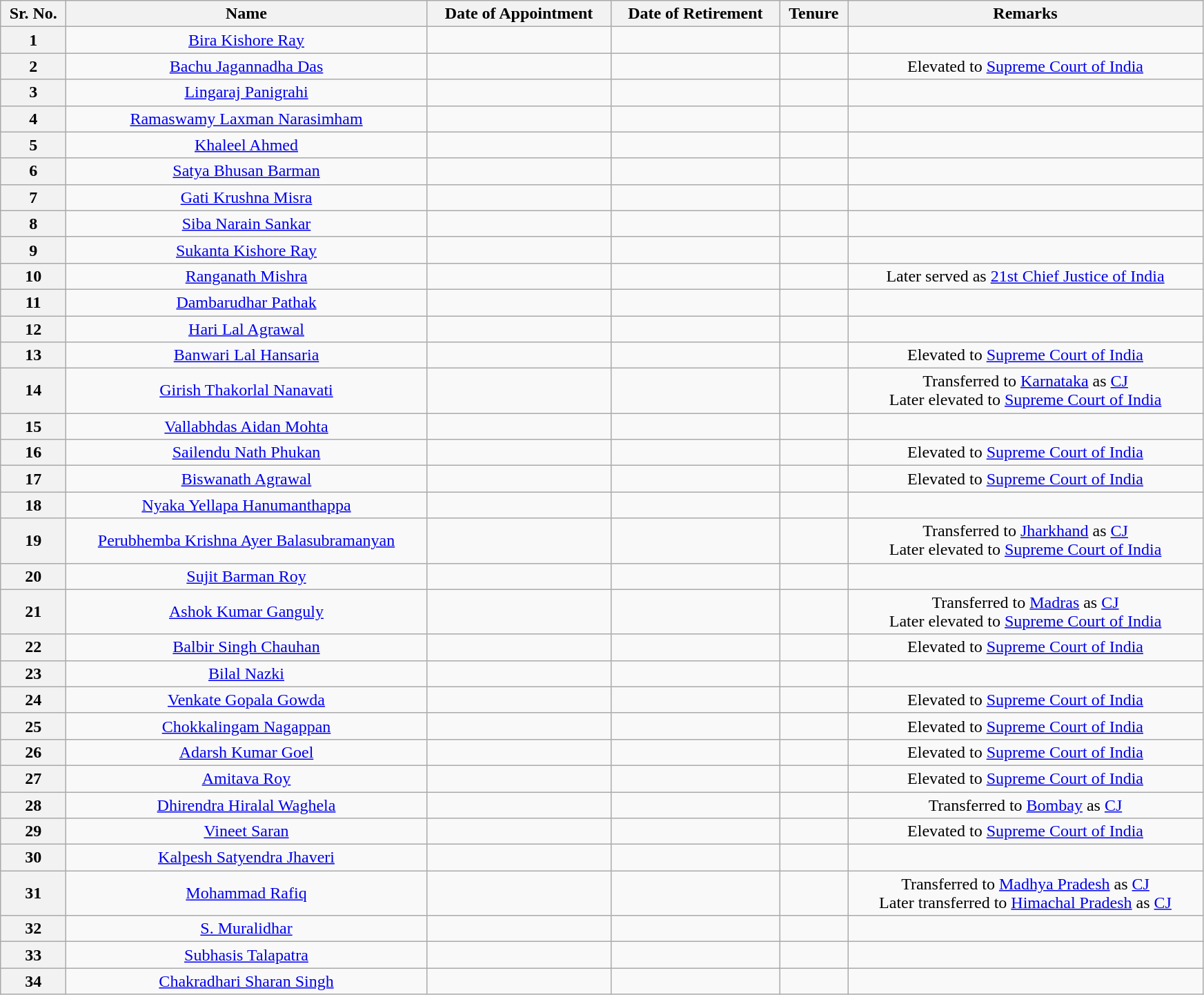<table class="wikitable sortable" style="text-align:center" width="92%">
<tr>
<th>Sr. No.</th>
<th>Name</th>
<th>Date of Appointment</th>
<th>Date of Retirement</th>
<th>Tenure</th>
<th>Remarks</th>
</tr>
<tr>
<th>1</th>
<td><a href='#'>Bira Kishore Ray</a></td>
<td></td>
<td></td>
<td></td>
<td></td>
</tr>
<tr>
<th>2</th>
<td><a href='#'>Bachu Jagannadha Das</a></td>
<td></td>
<td></td>
<td></td>
<td>Elevated to <a href='#'>Supreme Court of India</a></td>
</tr>
<tr>
<th>3</th>
<td><a href='#'>Lingaraj Panigrahi</a></td>
<td></td>
<td></td>
<td></td>
<td></td>
</tr>
<tr>
<th>4</th>
<td><a href='#'>Ramaswamy Laxman Narasimham</a></td>
<td></td>
<td></td>
<td></td>
<td></td>
</tr>
<tr>
<th>5</th>
<td><a href='#'>Khaleel Ahmed</a></td>
<td></td>
<td></td>
<td></td>
<td></td>
</tr>
<tr>
<th>6</th>
<td><a href='#'>Satya Bhusan Barman</a></td>
<td></td>
<td></td>
<td></td>
<td></td>
</tr>
<tr>
<th>7</th>
<td><a href='#'>Gati Krushna Misra</a></td>
<td></td>
<td></td>
<td></td>
<td></td>
</tr>
<tr>
<th>8</th>
<td><a href='#'>Siba Narain Sankar</a></td>
<td></td>
<td></td>
<td></td>
<td></td>
</tr>
<tr>
<th>9</th>
<td><a href='#'>Sukanta Kishore Ray</a></td>
<td></td>
<td></td>
<td></td>
<td></td>
</tr>
<tr>
<th>10</th>
<td><a href='#'>Ranganath Mishra</a></td>
<td></td>
<td></td>
<td></td>
<td>Later served as <a href='#'>21st Chief Justice of India</a></td>
</tr>
<tr>
<th>11</th>
<td><a href='#'>Dambarudhar Pathak</a></td>
<td></td>
<td></td>
<td></td>
<td></td>
</tr>
<tr>
<th>12</th>
<td><a href='#'>Hari Lal Agrawal</a></td>
<td></td>
<td></td>
<td></td>
<td></td>
</tr>
<tr>
<th>13</th>
<td><a href='#'>Banwari Lal Hansaria</a></td>
<td></td>
<td></td>
<td></td>
<td>Elevated to <a href='#'>Supreme Court of India</a></td>
</tr>
<tr>
<th>14</th>
<td><a href='#'>Girish Thakorlal Nanavati</a></td>
<td></td>
<td></td>
<td></td>
<td>Transferred to <a href='#'>Karnataka</a> as <a href='#'>CJ</a> <br> Later elevated to <a href='#'>Supreme Court of India</a></td>
</tr>
<tr>
<th>15</th>
<td><a href='#'>Vallabhdas Aidan Mohta</a></td>
<td></td>
<td></td>
<td></td>
<td></td>
</tr>
<tr>
<th>16</th>
<td><a href='#'>Sailendu Nath Phukan</a></td>
<td></td>
<td></td>
<td></td>
<td>Elevated to <a href='#'>Supreme Court of India</a></td>
</tr>
<tr>
<th>17</th>
<td><a href='#'>Biswanath Agrawal</a></td>
<td></td>
<td></td>
<td></td>
<td>Elevated to <a href='#'>Supreme Court of India</a></td>
</tr>
<tr>
<th>18</th>
<td><a href='#'>Nyaka Yellapa Hanumanthappa</a></td>
<td></td>
<td></td>
<td></td>
<td></td>
</tr>
<tr>
<th>19</th>
<td><a href='#'>Perubhemba Krishna Ayer Balasubramanyan</a></td>
<td></td>
<td></td>
<td></td>
<td>Transferred to <a href='#'>Jharkhand</a> as <a href='#'>CJ</a> <br> Later elevated to <a href='#'>Supreme Court of India</a></td>
</tr>
<tr>
<th>20</th>
<td><a href='#'>Sujit Barman Roy</a></td>
<td></td>
<td></td>
<td></td>
<td></td>
</tr>
<tr>
<th>21</th>
<td><a href='#'>Ashok Kumar Ganguly</a></td>
<td></td>
<td></td>
<td></td>
<td>Transferred to <a href='#'>Madras</a> as <a href='#'>CJ</a> <br> Later elevated to <a href='#'>Supreme Court of India</a></td>
</tr>
<tr>
<th>22</th>
<td><a href='#'>Balbir Singh Chauhan</a></td>
<td></td>
<td></td>
<td></td>
<td>Elevated to <a href='#'>Supreme Court of India</a></td>
</tr>
<tr>
<th>23</th>
<td><a href='#'>Bilal Nazki</a></td>
<td></td>
<td></td>
<td></td>
<td></td>
</tr>
<tr>
<th>24</th>
<td><a href='#'>Venkate Gopala Gowda</a></td>
<td></td>
<td></td>
<td></td>
<td>Elevated to <a href='#'>Supreme Court of India</a></td>
</tr>
<tr>
<th>25</th>
<td><a href='#'>Chokkalingam Nagappan</a></td>
<td></td>
<td></td>
<td></td>
<td>Elevated to <a href='#'>Supreme Court of India</a></td>
</tr>
<tr>
<th>26</th>
<td><a href='#'>Adarsh Kumar Goel</a></td>
<td></td>
<td></td>
<td></td>
<td>Elevated to <a href='#'>Supreme Court of India</a></td>
</tr>
<tr>
<th>27</th>
<td><a href='#'>Amitava Roy</a></td>
<td></td>
<td></td>
<td></td>
<td>Elevated to <a href='#'>Supreme Court of India</a></td>
</tr>
<tr>
<th>28</th>
<td><a href='#'>Dhirendra Hiralal Waghela</a></td>
<td></td>
<td></td>
<td></td>
<td>Transferred to <a href='#'>Bombay</a> as <a href='#'>CJ</a></td>
</tr>
<tr>
<th>29</th>
<td><a href='#'>Vineet Saran</a></td>
<td></td>
<td></td>
<td></td>
<td>Elevated to <a href='#'>Supreme Court of India</a></td>
</tr>
<tr>
<th>30</th>
<td><a href='#'>Kalpesh Satyendra Jhaveri</a></td>
<td></td>
<td></td>
<td></td>
<td></td>
</tr>
<tr>
<th>31</th>
<td><a href='#'>Mohammad Rafiq</a></td>
<td></td>
<td></td>
<td></td>
<td>Transferred to <a href='#'>Madhya Pradesh</a> as <a href='#'>CJ</a> <br> Later transferred to <a href='#'>Himachal Pradesh</a> as <a href='#'>CJ</a></td>
</tr>
<tr>
<th>32</th>
<td><a href='#'>S. Muralidhar</a></td>
<td></td>
<td></td>
<td></td>
<td></td>
</tr>
<tr>
<th>33</th>
<td><a href='#'>Subhasis Talapatra</a></td>
<td></td>
<td></td>
<td></td>
<td></td>
</tr>
<tr>
<th>34</th>
<td><a href='#'>Chakradhari Sharan Singh</a></td>
<td></td>
<td></td>
<td></td>
<td></td>
</tr>
</table>
